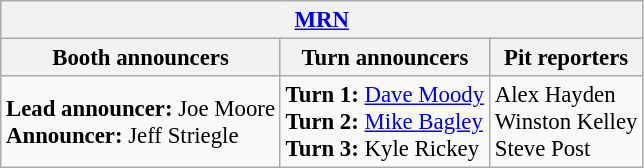<table class="wikitable" style="font-size: 95%;">
<tr>
<th colspan="3"><a href='#'>MRN</a></th>
</tr>
<tr>
<th>Booth announcers</th>
<th>Turn announcers</th>
<th>Pit reporters</th>
</tr>
<tr>
<td><strong>Lead announcer:</strong> Joe Moore<br><strong>Announcer:</strong> Jeff Striegle</td>
<td><strong>Turn 1:</strong> <a href='#'>Dave Moody</a><br><strong>Turn 2:</strong> <a href='#'>Mike Bagley</a><br><strong>Turn 3:</strong> Kyle Rickey</td>
<td>Alex Hayden<br>Winston Kelley<br>Steve Post</td>
</tr>
</table>
